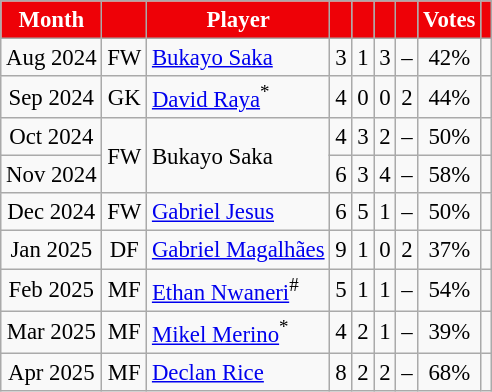<table class="wikitable sortable" style="text-align:center; font-size:95%;">
<tr>
<th style="background-color:#ee0107; color:#ffffff;">Month</th>
<th style="background-color:#ee0107; color:#ffffff;"></th>
<th style="background-color:#ee0107; color:#ffffff;">Player</th>
<th style="background-color:#ee0107; color:#ffffff;"></th>
<th style="background-color:#ee0107; color:#ffffff;"></th>
<th style="background-color:#ee0107; color:#ffffff;"></th>
<th style="background-color:#ee0107; color:#ffffff;"></th>
<th style="background-color:#ee0107; color:#ffffff;">Votes</th>
<th style="background-color:#ee0107; color:#ffffff;" class="unsortable"></th>
</tr>
<tr>
<td data-sort-value="1">Aug 2024</td>
<td>FW</td>
<td style="text-align:left;" data-sort-value="Saka"> <a href='#'>Bukayo Saka</a></td>
<td>3</td>
<td>1</td>
<td>3</td>
<td>–</td>
<td>42%</td>
<td></td>
</tr>
<tr>
<td data-sort-value="2">Sep 2024</td>
<td>GK</td>
<td style="text-align:left;" data-sort-value="Raya"> <a href='#'>David Raya</a><sup>*</sup></td>
<td>4</td>
<td>0</td>
<td>0</td>
<td>2</td>
<td>44%</td>
<td></td>
</tr>
<tr>
<td data-sort-value="3">Oct 2024</td>
<td rowspan="2">FW</td>
<td rowspan="2" style="text-align:left;" data-sort-value="Saka"> Bukayo Saka</td>
<td>4</td>
<td>3</td>
<td>2</td>
<td>–</td>
<td>50%</td>
<td></td>
</tr>
<tr>
<td data-sort-value="4">Nov 2024</td>
<td>6</td>
<td>3</td>
<td>4</td>
<td>–</td>
<td>58%</td>
<td></td>
</tr>
<tr>
<td data-sort-value="5">Dec 2024</td>
<td>FW</td>
<td style="text-align:left;" data-sort-value="Jesu"> <a href='#'>Gabriel Jesus</a></td>
<td>6</td>
<td>5</td>
<td>1</td>
<td>–</td>
<td>50%</td>
<td></td>
</tr>
<tr>
<td data-sort-value="6">Jan 2025</td>
<td>DF</td>
<td style="text-align:left;" data-sort-value="Maga"> <a href='#'>Gabriel Magalhães</a></td>
<td>9</td>
<td>1</td>
<td>0</td>
<td>2</td>
<td>37%</td>
<td></td>
</tr>
<tr>
<td data-sort-value="7">Feb 2025</td>
<td>MF</td>
<td style="text-align:left;" data-sort-value="Nwan"> <a href='#'>Ethan Nwaneri</a><sup>#</sup></td>
<td>5</td>
<td>1</td>
<td>1</td>
<td>–</td>
<td>54%</td>
<td></td>
</tr>
<tr>
<td data-sort-value="8">Mar 2025</td>
<td>MF</td>
<td style="text-align:left;" data-sort-value="Meri"> <a href='#'>Mikel Merino</a><sup>*</sup></td>
<td>4</td>
<td>2</td>
<td>1</td>
<td>–</td>
<td>39%</td>
<td></td>
</tr>
<tr>
<td data-sort-value="9">Apr 2025</td>
<td>MF</td>
<td style="text-align:left;" data-sort-value="Rice"> <a href='#'>Declan Rice</a></td>
<td>8</td>
<td>2</td>
<td>2</td>
<td>–</td>
<td>68%</td>
<td></td>
</tr>
</table>
